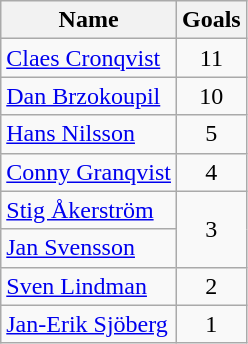<table class="wikitable">
<tr>
<th>Name</th>
<th>Goals</th>
</tr>
<tr>
<td> <a href='#'>Claes Cronqvist</a></td>
<td style="text-align:center;">11</td>
</tr>
<tr>
<td> <a href='#'>Dan Brzokoupil</a></td>
<td style="text-align:center;">10</td>
</tr>
<tr>
<td> <a href='#'>Hans Nilsson</a></td>
<td style="text-align:center;">5</td>
</tr>
<tr>
<td> <a href='#'>Conny Granqvist</a></td>
<td style="text-align:center;">4</td>
</tr>
<tr>
<td> <a href='#'>Stig Åkerström</a></td>
<td rowspan="2" style="text-align:center;">3</td>
</tr>
<tr>
<td> <a href='#'>Jan Svensson</a></td>
</tr>
<tr>
<td> <a href='#'>Sven Lindman</a></td>
<td style="text-align:center;">2</td>
</tr>
<tr>
<td> <a href='#'>Jan-Erik Sjöberg</a></td>
<td style="text-align:center;">1</td>
</tr>
</table>
